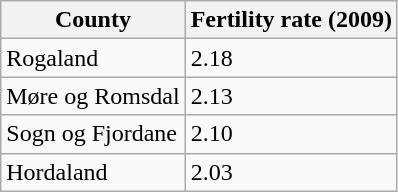<table class="wikitable">
<tr>
<th>County</th>
<th>Fertility rate (2009)</th>
</tr>
<tr>
<td>Rogaland</td>
<td>2.18</td>
</tr>
<tr>
<td>Møre og Romsdal</td>
<td>2.13</td>
</tr>
<tr>
<td>Sogn og Fjordane</td>
<td>2.10</td>
</tr>
<tr>
<td>Hordaland</td>
<td>2.03</td>
</tr>
</table>
